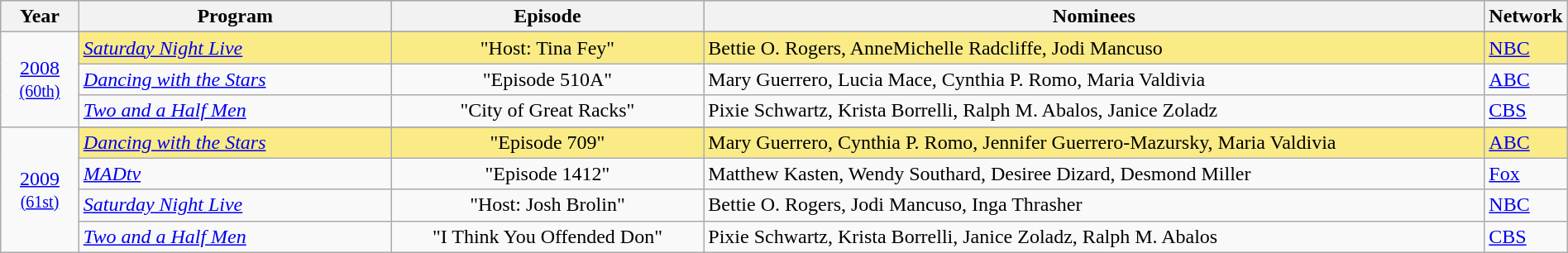<table class="wikitable" style="width:100%">
<tr bgcolor="#bebebe">
<th width="5%">Year</th>
<th width="20%">Program</th>
<th width="20%">Episode</th>
<th width="50%">Nominees</th>
<th width="5%">Network</th>
</tr>
<tr>
<td rowspan=4 style="text-align:center"><a href='#'>2008</a><br><small><a href='#'>(60th)</a></small><br></td>
</tr>
<tr style="background:#FAEB86">
<td><em><a href='#'>Saturday Night Live</a></em></td>
<td align=center>"Host: Tina Fey"</td>
<td>Bettie O. Rogers, AnneMichelle Radcliffe, Jodi Mancuso</td>
<td><a href='#'>NBC</a></td>
</tr>
<tr>
<td><em><a href='#'>Dancing with the Stars</a></em></td>
<td align=center>"Episode 510A"</td>
<td>Mary Guerrero, Lucia Mace, Cynthia P. Romo, Maria Valdivia</td>
<td><a href='#'>ABC</a></td>
</tr>
<tr>
<td><em><a href='#'>Two and a Half Men</a></em></td>
<td align=center>"City of Great Racks"</td>
<td>Pixie Schwartz, Krista Borrelli, Ralph M. Abalos, Janice Zoladz</td>
<td><a href='#'>CBS</a></td>
</tr>
<tr>
<td rowspan=5 style="text-align:center"><a href='#'>2009</a><br><small><a href='#'>(61st)</a></small><br></td>
</tr>
<tr style="background:#FAEB86">
<td><em><a href='#'>Dancing with the Stars</a></em></td>
<td align=center>"Episode 709"</td>
<td>Mary Guerrero, Cynthia P. Romo, Jennifer Guerrero-Mazursky, Maria Valdivia</td>
<td><a href='#'>ABC</a></td>
</tr>
<tr>
<td><em><a href='#'>MADtv</a></em></td>
<td align=center>"Episode 1412"</td>
<td>Matthew Kasten, Wendy Southard, Desiree Dizard, Desmond Miller</td>
<td><a href='#'>Fox</a></td>
</tr>
<tr>
<td><em><a href='#'>Saturday Night Live</a></em></td>
<td align=center>"Host: Josh Brolin"</td>
<td>Bettie O. Rogers, Jodi Mancuso, Inga Thrasher</td>
<td><a href='#'>NBC</a></td>
</tr>
<tr>
<td><em><a href='#'>Two and a Half Men</a></em></td>
<td align=center>"I Think You Offended Don"</td>
<td>Pixie Schwartz, Krista Borrelli, Janice Zoladz, Ralph M. Abalos</td>
<td><a href='#'>CBS</a></td>
</tr>
</table>
